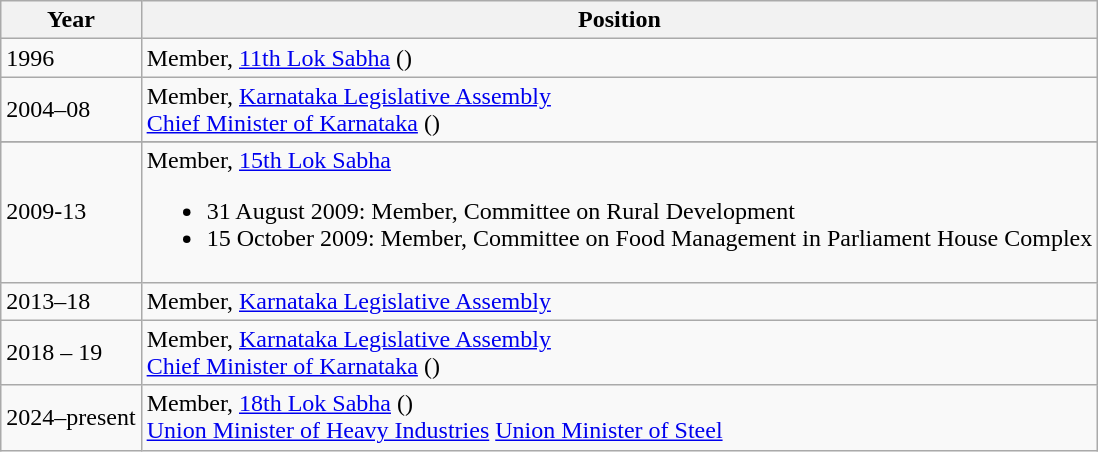<table class="wikitable">
<tr>
<th>Year</th>
<th>Position</th>
</tr>
<tr>
<td>1996</td>
<td>Member, <a href='#'>11th Lok Sabha</a> ()</td>
</tr>
<tr>
<td>2004–08</td>
<td>Member, <a href='#'>Karnataka Legislative Assembly</a><br><a href='#'>Chief Minister of Karnataka</a> ()</td>
</tr>
<tr>
</tr>
<tr>
<td>2009-13</td>
<td>Member, <a href='#'>15th Lok Sabha</a><br><ul><li>31 August 2009: Member, Committee on Rural Development</li><li>15 October 2009: Member, Committee on Food Management in Parliament House Complex</li></ul></td>
</tr>
<tr>
<td>2013–18</td>
<td>Member, <a href='#'>Karnataka Legislative Assembly</a></td>
</tr>
<tr>
<td>2018 – 19</td>
<td>Member, <a href='#'>Karnataka Legislative Assembly</a><br><a href='#'>Chief Minister of Karnataka</a> ()</td>
</tr>
<tr>
<td>2024–present</td>
<td>Member, <a href='#'>18th Lok Sabha</a> ()<br><a href='#'>Union Minister of Heavy Industries</a>
<a href='#'>Union Minister of Steel</a></td>
</tr>
</table>
